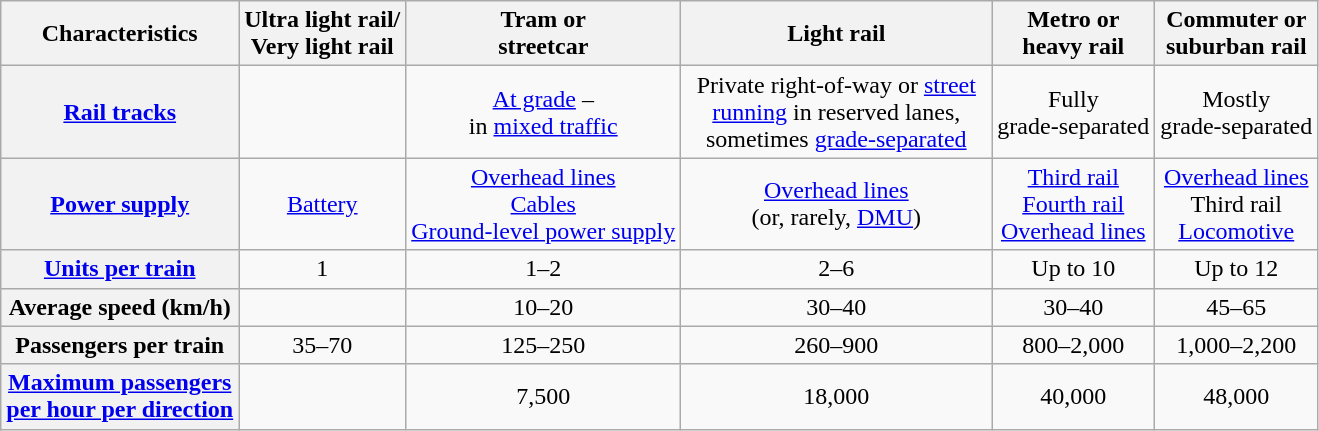<table class="wikitable" style="text-align:center">
<tr>
<th>Characteristics</th>
<th>Ultra light rail/<br>Very light rail</th>
<th>Tram or<br>streetcar</th>
<th width=200>Light rail</th>
<th>Metro or<br>heavy rail</th>
<th>Commuter or<br>suburban rail</th>
</tr>
<tr>
<th><a href='#'>Rail tracks</a></th>
<td></td>
<td><a href='#'>At grade</a> –<br>in <a href='#'>mixed traffic</a></td>
<td>Private right-of-way or <a href='#'>street running</a> in reserved lanes, sometimes <a href='#'>grade-separated</a></td>
<td>Fully<br>grade-separated</td>
<td>Mostly<br>grade-separated</td>
</tr>
<tr>
<th><a href='#'>Power supply</a></th>
<td><a href='#'>Battery</a></td>
<td><a href='#'>Overhead lines</a><br><a href='#'>Cables</a><br><a href='#'>Ground-level power supply</a></td>
<td><a href='#'>Overhead lines</a><br>(or, rarely, <a href='#'>DMU</a>)</td>
<td><a href='#'>Third rail</a><br><a href='#'>Fourth rail</a><br><a href='#'>Overhead lines</a></td>
<td><a href='#'>Overhead lines</a><br>Third rail<br><a href='#'>Locomotive</a></td>
</tr>
<tr>
<th><a href='#'>Units per train</a></th>
<td>1</td>
<td>1–2</td>
<td>2–6</td>
<td>Up to 10</td>
<td>Up to 12</td>
</tr>
<tr>
<th>Average speed (km/h)</th>
<td></td>
<td>10–20</td>
<td>30–40</td>
<td>30–40</td>
<td>45–65</td>
</tr>
<tr>
<th>Passengers per train</th>
<td>35–70</td>
<td>125–250</td>
<td>260–900</td>
<td>800–2,000</td>
<td>1,000–2,200</td>
</tr>
<tr>
<th><a href='#'>Maximum passengers<br>per hour per direction</a></th>
<td></td>
<td>7,500</td>
<td>18,000</td>
<td>40,000</td>
<td>48,000</td>
</tr>
</table>
